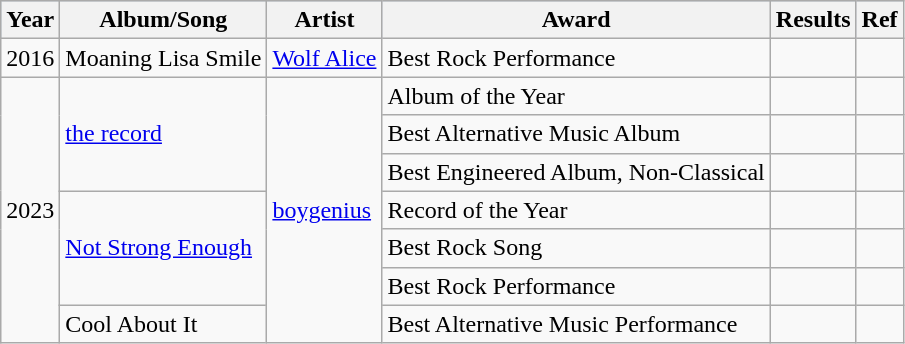<table class="wikitable">
<tr style="background:#b0c4de; text-align:center;">
<th>Year</th>
<th>Album/Song</th>
<th>Artist</th>
<th>Award</th>
<th>Results</th>
<th>Ref</th>
</tr>
<tr>
<td>2016</td>
<td>Moaning Lisa Smile</td>
<td><a href='#'>Wolf Alice</a></td>
<td>Best Rock Performance</td>
<td></td>
<td></td>
</tr>
<tr>
<td rowspan="7">2023</td>
<td rowspan="3"><a href='#'>the record</a></td>
<td rowspan="7"><a href='#'>boygenius</a></td>
<td>Album of the Year</td>
<td></td>
<td></td>
</tr>
<tr>
<td>Best Alternative Music Album</td>
<td></td>
<td></td>
</tr>
<tr>
<td>Best Engineered Album, Non-Classical</td>
<td></td>
<td></td>
</tr>
<tr>
<td rowspan="3"><a href='#'>Not Strong Enough</a></td>
<td>Record of the Year</td>
<td></td>
<td></td>
</tr>
<tr>
<td>Best Rock Song</td>
<td></td>
<td></td>
</tr>
<tr>
<td>Best Rock Performance</td>
<td></td>
<td></td>
</tr>
<tr>
<td>Cool About It</td>
<td>Best Alternative Music Performance</td>
<td></td>
<td></td>
</tr>
</table>
